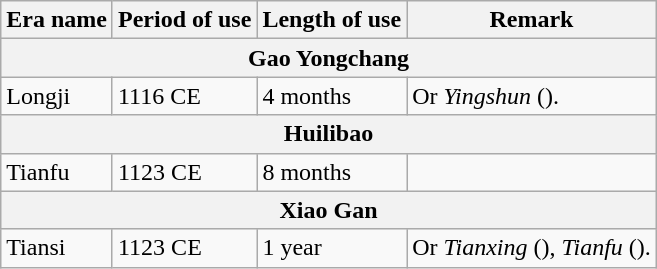<table class="wikitable">
<tr>
<th>Era name</th>
<th>Period of use</th>
<th>Length of use</th>
<th>Remark</th>
</tr>
<tr>
<th colspan="4">Gao Yongchang<br></th>
</tr>
<tr>
<td>Longji<br></td>
<td>1116 CE</td>
<td>4 months</td>
<td>Or <em>Yingshun</em> ().</td>
</tr>
<tr>
<th colspan="4">Huilibao<br></th>
</tr>
<tr>
<td>Tianfu<br></td>
<td>1123 CE</td>
<td>8 months</td>
<td></td>
</tr>
<tr>
<th colspan="4">Xiao Gan<br></th>
</tr>
<tr>
<td>Tiansi<br></td>
<td>1123 CE</td>
<td>1 year</td>
<td>Or <em>Tianxing</em> (), <em>Tianfu</em> ().</td>
</tr>
</table>
